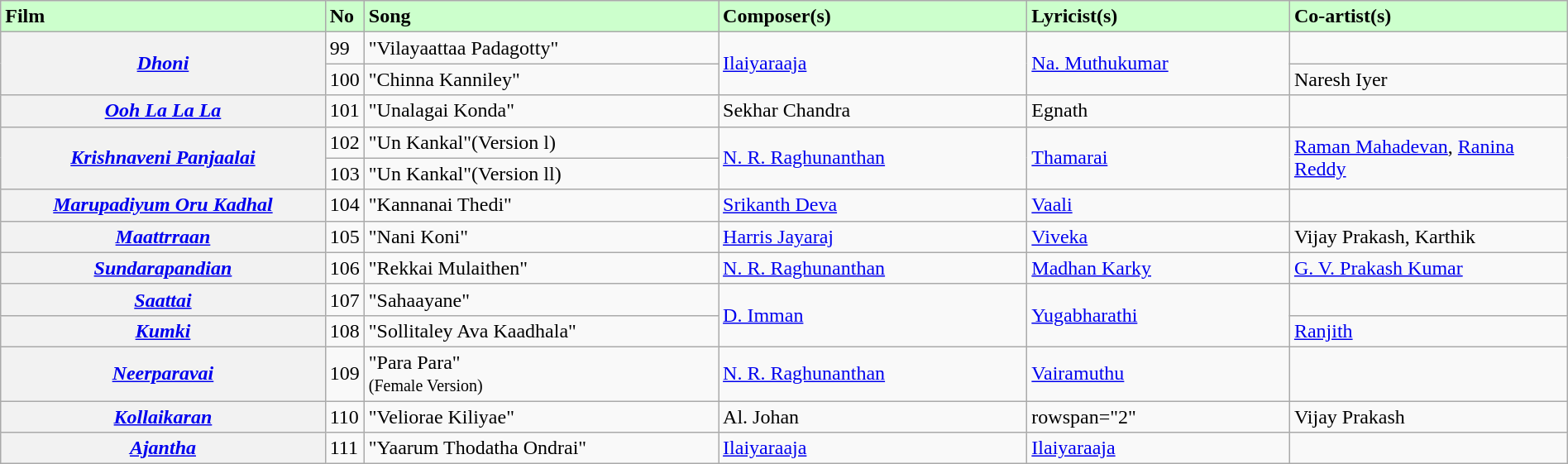<table class="wikitable plainrowheaders" width="100%" textcolor:#000;">
<tr style="background:#cfc; text-align:"center;">
<td scope="col" width=21%><strong>Film</strong></td>
<td><strong>No</strong></td>
<td scope="col" width=23%><strong>Song</strong></td>
<td scope="col" width=20%><strong>Composer(s)</strong></td>
<td scope="col" width=17%><strong>Lyricist(s)</strong></td>
<td scope="col" width=18%><strong>Co-artist(s)</strong></td>
</tr>
<tr>
<th rowspan="2"><em><a href='#'>Dhoni</a></em></th>
<td>99</td>
<td>"Vilayaattaa Padagotty"</td>
<td rowspan="2"><a href='#'>Ilaiyaraaja</a></td>
<td rowspan="2"><a href='#'>Na. Muthukumar</a></td>
<td></td>
</tr>
<tr>
<td>100</td>
<td>"Chinna Kanniley"</td>
<td>Naresh Iyer</td>
</tr>
<tr>
<th><em><a href='#'>Ooh La La La</a></em></th>
<td>101</td>
<td>"Unalagai Konda"</td>
<td>Sekhar Chandra</td>
<td>Egnath</td>
<td></td>
</tr>
<tr>
<th rowspan="2"><em><a href='#'>Krishnaveni Panjaalai</a></em></th>
<td>102</td>
<td>"Un Kankal"(Version l)</td>
<td rowspan="2"><a href='#'>N. R. Raghunanthan</a></td>
<td rowspan="2"><a href='#'>Thamarai</a></td>
<td rowspan="2"><a href='#'>Raman Mahadevan</a>, <a href='#'>Ranina Reddy</a></td>
</tr>
<tr>
<td>103</td>
<td>"Un Kankal"(Version ll)</td>
</tr>
<tr>
<th><em><a href='#'>Marupadiyum Oru Kadhal</a></em></th>
<td>104</td>
<td>"Kannanai Thedi"</td>
<td><a href='#'>Srikanth Deva</a></td>
<td><a href='#'>Vaali</a></td>
<td></td>
</tr>
<tr>
<th><em><a href='#'>Maattrraan</a></em></th>
<td>105</td>
<td>"Nani Koni"</td>
<td><a href='#'>Harris Jayaraj</a></td>
<td><a href='#'>Viveka</a></td>
<td>Vijay Prakash, Karthik</td>
</tr>
<tr>
<th><em><a href='#'>Sundarapandian</a></em></th>
<td>106</td>
<td>"Rekkai Mulaithen"</td>
<td><a href='#'>N. R. Raghunanthan</a></td>
<td><a href='#'>Madhan Karky</a></td>
<td><a href='#'>G. V. Prakash Kumar</a></td>
</tr>
<tr>
<th><em><a href='#'>Saattai</a></em></th>
<td>107</td>
<td>"Sahaayane"</td>
<td rowspan="2"><a href='#'>D. Imman</a></td>
<td rowspan="2"><a href='#'>Yugabharathi</a></td>
<td></td>
</tr>
<tr>
<th><em><a href='#'>Kumki</a></em></th>
<td>108</td>
<td>"Sollitaley Ava Kaadhala"</td>
<td><a href='#'>Ranjith</a></td>
</tr>
<tr>
<th><em><a href='#'>Neerparavai</a></em></th>
<td>109</td>
<td>"Para Para"<br><small>(Female Version)</small></td>
<td><a href='#'>N. R. Raghunanthan</a></td>
<td><a href='#'>Vairamuthu</a></td>
<td></td>
</tr>
<tr>
<th><em><a href='#'>Kollaikaran</a></em></th>
<td>110</td>
<td>"Veliorae Kiliyae"</td>
<td>Al. Johan</td>
<td>rowspan="2" </td>
<td>Vijay Prakash</td>
</tr>
<tr>
<th><em><a href='#'>Ajantha</a></em></th>
<td>111</td>
<td>"Yaarum Thodatha Ondrai"</td>
<td><a href='#'>Ilaiyaraaja</a></td>
<td><a href='#'>Ilaiyaraaja</a></td>
</tr>
</table>
